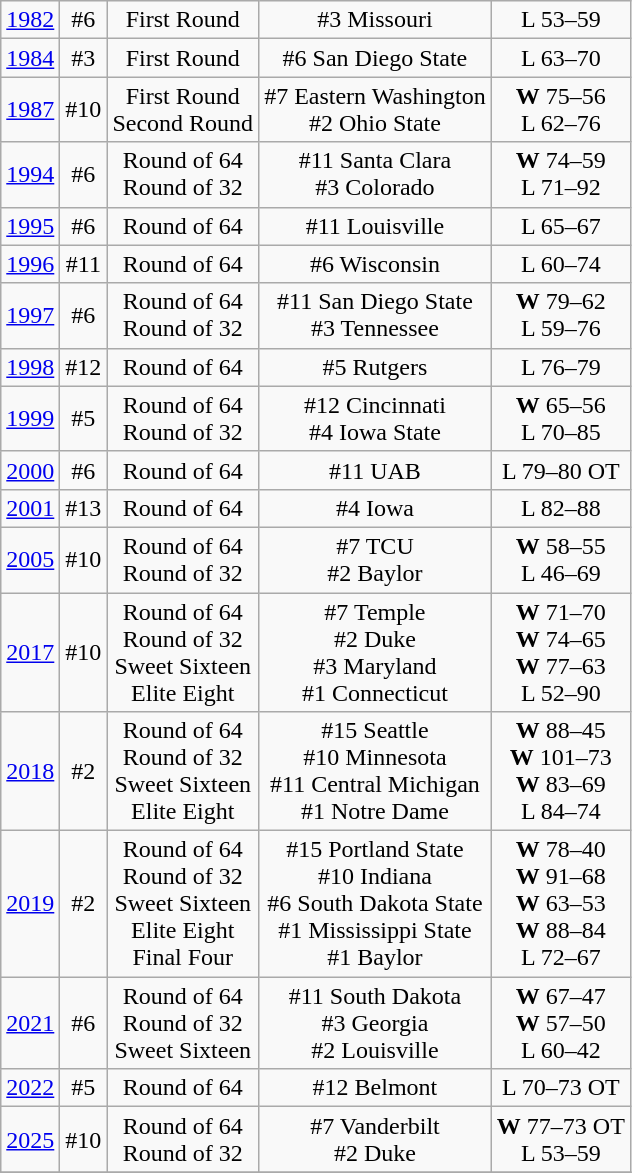<table class="wikitable">
<tr align="center">
<td><a href='#'>1982</a></td>
<td>#6</td>
<td>First Round</td>
<td>#3 Missouri</td>
<td>L 53–59</td>
</tr>
<tr align="center">
<td><a href='#'>1984</a></td>
<td>#3</td>
<td>First Round</td>
<td>#6 San Diego State</td>
<td>L 63–70</td>
</tr>
<tr align="center">
<td><a href='#'>1987</a></td>
<td>#10</td>
<td>First Round<br>Second Round</td>
<td>#7 Eastern Washington<br> #2 Ohio State</td>
<td><strong>W</strong> 75–56<br>L 62–76</td>
</tr>
<tr align="center">
<td><a href='#'>1994</a></td>
<td>#6</td>
<td>Round of 64<br>Round of 32</td>
<td>#11 Santa Clara<br> #3 Colorado</td>
<td><strong>W</strong> 74–59<br>L 71–92</td>
</tr>
<tr align="center">
<td><a href='#'>1995</a></td>
<td>#6</td>
<td>Round of 64</td>
<td>#11 Louisville</td>
<td>L 65–67</td>
</tr>
<tr align="center">
<td><a href='#'>1996</a></td>
<td>#11</td>
<td>Round of 64</td>
<td>#6 Wisconsin</td>
<td>L 60–74</td>
</tr>
<tr align="center">
<td><a href='#'>1997</a></td>
<td>#6</td>
<td>Round of 64<br>Round of 32</td>
<td>#11 San Diego State<br>#3 Tennessee</td>
<td><strong>W</strong> 79–62<br>L 59–76</td>
</tr>
<tr align="center">
<td><a href='#'>1998</a></td>
<td>#12</td>
<td>Round of 64</td>
<td>#5 Rutgers</td>
<td>L 76–79</td>
</tr>
<tr align="center">
<td><a href='#'>1999</a></td>
<td>#5</td>
<td>Round of 64<br>Round of 32</td>
<td>#12 Cincinnati<br>#4 Iowa State</td>
<td><strong>W</strong> 65–56<br>L 70–85</td>
</tr>
<tr align="center">
<td><a href='#'>2000</a></td>
<td>#6</td>
<td>Round of 64</td>
<td>#11 UAB</td>
<td>L 79–80 OT</td>
</tr>
<tr align="center">
<td><a href='#'>2001</a></td>
<td>#13</td>
<td>Round of 64</td>
<td>#4 Iowa</td>
<td>L 82–88</td>
</tr>
<tr align="center">
<td><a href='#'>2005</a></td>
<td>#10</td>
<td>Round of 64<br>Round of 32</td>
<td>#7 TCU<br>#2 Baylor</td>
<td><strong>W</strong> 58–55<br>L 46–69</td>
</tr>
<tr align="center">
<td><a href='#'>2017</a></td>
<td>#10</td>
<td>Round of 64<br>Round of 32<br>Sweet Sixteen<br>Elite Eight</td>
<td>#7 Temple<br>#2 Duke<br>#3 Maryland<br>#1 Connecticut<br></td>
<td><strong>W</strong> 71–70<br><strong>W</strong> 74–65<br><strong>W</strong> 77–63<br>L 52–90</td>
</tr>
<tr align="center">
<td><a href='#'>2018</a></td>
<td>#2</td>
<td>Round of 64<br>Round of 32<br>Sweet Sixteen<br>Elite Eight</td>
<td>#15 Seattle<br>#10 Minnesota<br> #11 Central Michigan<br> #1 Notre Dame</td>
<td><strong>W</strong> 88–45<br><strong>W</strong> 101–73<br><strong>W</strong> 83–69<br> L 84–74</td>
</tr>
<tr align="center">
<td><a href='#'>2019</a></td>
<td>#2</td>
<td>Round of 64<br>Round of 32<br>Sweet Sixteen<br>Elite Eight<br>Final Four</td>
<td>#15 Portland State<br>#10 Indiana<br> #6 South Dakota State<br> #1 Mississippi State<br> #1 Baylor</td>
<td><strong>W</strong> 78–40<br><strong>W</strong> 91–68<br><strong>W</strong> 63–53<br> <strong>W</strong> 88–84<br> L 72–67</td>
</tr>
<tr align="center">
<td><a href='#'>2021</a></td>
<td>#6</td>
<td>Round of 64<br>Round of 32<br>Sweet Sixteen</td>
<td>#11 South Dakota<br> #3 Georgia<br>#2 Louisville</td>
<td><strong>W</strong> 67–47<br><strong>W</strong> 57–50<br>L 60–42</td>
</tr>
<tr align="center">
<td><a href='#'>2022</a></td>
<td>#5</td>
<td>Round of 64</td>
<td>#12 Belmont</td>
<td>L 70–73 OT</td>
</tr>
<tr align="center">
<td><a href='#'>2025</a></td>
<td>#10</td>
<td>Round of 64<br>Round of 32</td>
<td>#7 Vanderbilt<br>#2 Duke</td>
<td><strong>W</strong> 77–73 OT<br>L 53–59</td>
</tr>
<tr align=“center”>
</tr>
</table>
